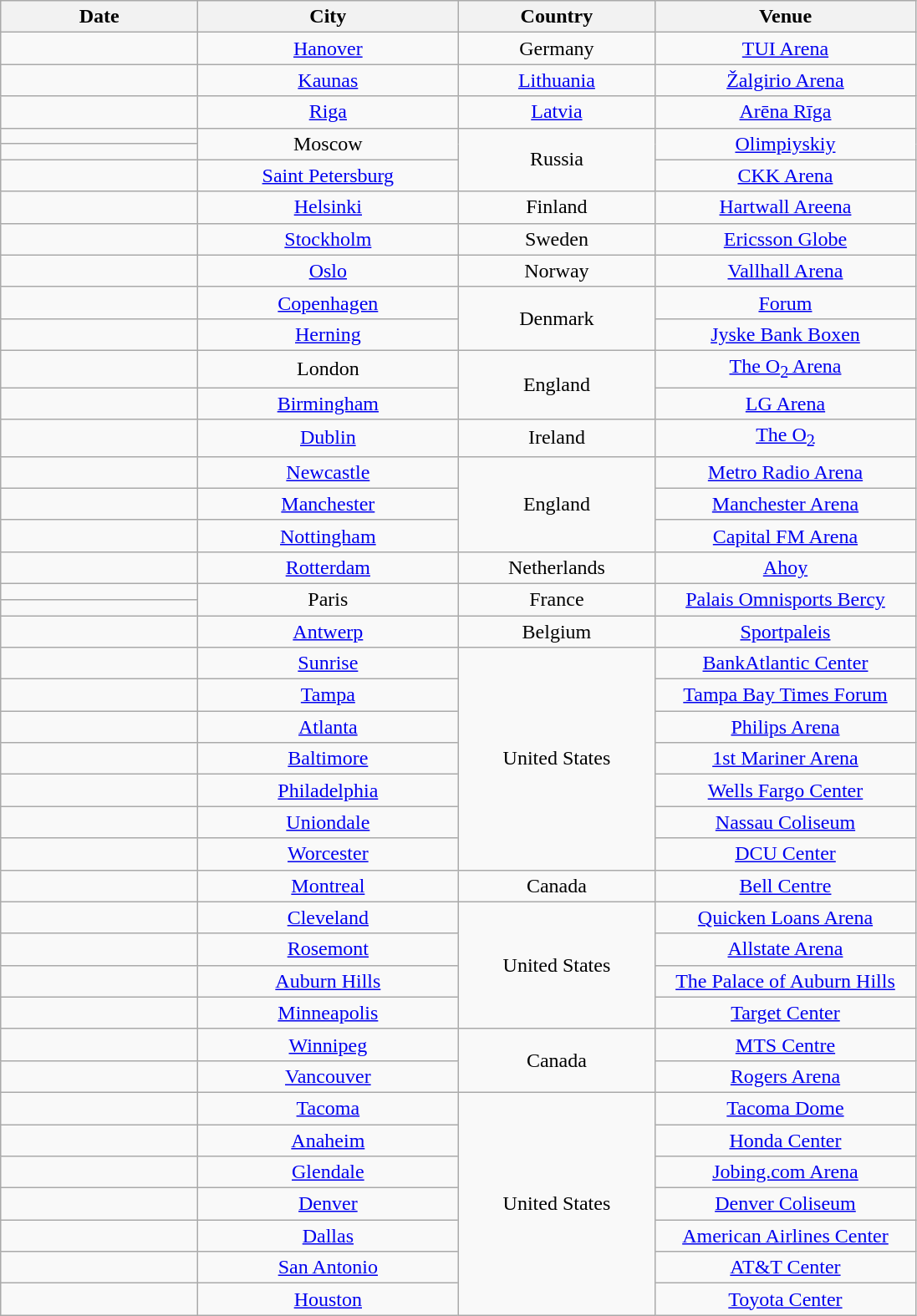<table class="wikitable" style="text-align:center;">
<tr>
<th style="width:150px;">Date</th>
<th style="width:200px;">City</th>
<th style="width:150px;">Country</th>
<th style="width:200px;">Venue</th>
</tr>
<tr>
<td></td>
<td><a href='#'>Hanover</a></td>
<td>Germany</td>
<td><a href='#'>TUI Arena</a></td>
</tr>
<tr>
<td></td>
<td><a href='#'>Kaunas</a></td>
<td><a href='#'>Lithuania</a></td>
<td><a href='#'>Žalgirio Arena</a></td>
</tr>
<tr>
<td></td>
<td><a href='#'>Riga</a></td>
<td><a href='#'>Latvia</a></td>
<td><a href='#'>Arēna Rīga</a></td>
</tr>
<tr>
<td></td>
<td rowspan="2">Moscow</td>
<td rowspan="3">Russia</td>
<td rowspan="2"><a href='#'>Olimpiyskiy</a></td>
</tr>
<tr>
<td></td>
</tr>
<tr>
<td></td>
<td><a href='#'>Saint Petersburg</a></td>
<td><a href='#'>CKK Arena</a></td>
</tr>
<tr>
<td></td>
<td><a href='#'>Helsinki</a></td>
<td>Finland</td>
<td><a href='#'>Hartwall Areena</a></td>
</tr>
<tr>
<td></td>
<td><a href='#'>Stockholm</a></td>
<td>Sweden</td>
<td><a href='#'>Ericsson Globe</a></td>
</tr>
<tr>
<td></td>
<td><a href='#'>Oslo</a></td>
<td>Norway</td>
<td><a href='#'>Vallhall Arena</a></td>
</tr>
<tr>
<td></td>
<td><a href='#'>Copenhagen</a></td>
<td rowspan="2">Denmark</td>
<td><a href='#'>Forum</a></td>
</tr>
<tr>
<td></td>
<td><a href='#'>Herning</a></td>
<td><a href='#'>Jyske Bank Boxen</a></td>
</tr>
<tr>
<td></td>
<td>London</td>
<td rowspan="2">England</td>
<td><a href='#'>The O<sub>2</sub> Arena</a></td>
</tr>
<tr>
<td></td>
<td><a href='#'>Birmingham</a></td>
<td><a href='#'>LG Arena</a></td>
</tr>
<tr>
<td></td>
<td><a href='#'>Dublin</a></td>
<td>Ireland</td>
<td><a href='#'>The O<sub>2</sub></a></td>
</tr>
<tr>
<td></td>
<td><a href='#'>Newcastle</a></td>
<td rowspan="3">England</td>
<td><a href='#'>Metro Radio Arena</a></td>
</tr>
<tr>
<td></td>
<td><a href='#'>Manchester</a></td>
<td><a href='#'>Manchester Arena</a></td>
</tr>
<tr>
<td></td>
<td><a href='#'>Nottingham</a></td>
<td><a href='#'>Capital FM Arena</a></td>
</tr>
<tr>
<td></td>
<td><a href='#'>Rotterdam</a></td>
<td>Netherlands</td>
<td><a href='#'>Ahoy</a></td>
</tr>
<tr>
<td></td>
<td rowspan="2">Paris</td>
<td rowspan="2">France</td>
<td rowspan="2"><a href='#'>Palais Omnisports Bercy</a></td>
</tr>
<tr>
<td></td>
</tr>
<tr>
<td></td>
<td><a href='#'>Antwerp</a></td>
<td>Belgium</td>
<td><a href='#'>Sportpaleis</a></td>
</tr>
<tr>
<td></td>
<td><a href='#'>Sunrise</a></td>
<td rowspan="7">United States</td>
<td><a href='#'>BankAtlantic Center</a></td>
</tr>
<tr>
<td></td>
<td><a href='#'>Tampa</a></td>
<td><a href='#'>Tampa Bay Times Forum</a></td>
</tr>
<tr>
<td></td>
<td><a href='#'>Atlanta</a></td>
<td><a href='#'>Philips Arena</a></td>
</tr>
<tr>
<td></td>
<td><a href='#'>Baltimore</a></td>
<td><a href='#'>1st Mariner Arena</a></td>
</tr>
<tr>
<td></td>
<td><a href='#'>Philadelphia</a></td>
<td><a href='#'>Wells Fargo Center</a></td>
</tr>
<tr>
<td></td>
<td><a href='#'>Uniondale</a></td>
<td><a href='#'>Nassau Coliseum</a></td>
</tr>
<tr>
<td></td>
<td><a href='#'>Worcester</a></td>
<td><a href='#'>DCU Center</a></td>
</tr>
<tr>
<td></td>
<td><a href='#'>Montreal</a></td>
<td>Canada</td>
<td><a href='#'>Bell Centre</a></td>
</tr>
<tr>
<td></td>
<td><a href='#'>Cleveland</a></td>
<td rowspan="4">United States</td>
<td><a href='#'>Quicken Loans Arena</a></td>
</tr>
<tr>
<td></td>
<td><a href='#'>Rosemont</a></td>
<td><a href='#'>Allstate Arena</a></td>
</tr>
<tr>
<td></td>
<td><a href='#'>Auburn Hills</a></td>
<td><a href='#'>The Palace of Auburn Hills</a></td>
</tr>
<tr>
<td></td>
<td><a href='#'>Minneapolis</a></td>
<td><a href='#'>Target Center</a></td>
</tr>
<tr>
<td></td>
<td><a href='#'>Winnipeg</a></td>
<td rowspan="2">Canada</td>
<td><a href='#'>MTS Centre</a></td>
</tr>
<tr>
<td></td>
<td><a href='#'>Vancouver</a></td>
<td><a href='#'>Rogers Arena</a></td>
</tr>
<tr>
<td></td>
<td><a href='#'>Tacoma</a></td>
<td rowspan="7">United States</td>
<td><a href='#'>Tacoma Dome</a></td>
</tr>
<tr>
<td></td>
<td><a href='#'>Anaheim</a></td>
<td><a href='#'>Honda Center</a></td>
</tr>
<tr>
<td></td>
<td><a href='#'>Glendale</a></td>
<td><a href='#'>Jobing.com Arena</a></td>
</tr>
<tr>
<td></td>
<td><a href='#'>Denver</a></td>
<td><a href='#'>Denver Coliseum</a></td>
</tr>
<tr>
<td></td>
<td><a href='#'>Dallas</a></td>
<td><a href='#'>American Airlines Center</a></td>
</tr>
<tr>
<td></td>
<td><a href='#'>San Antonio</a></td>
<td><a href='#'>AT&T Center</a></td>
</tr>
<tr>
<td></td>
<td><a href='#'>Houston</a></td>
<td><a href='#'>Toyota Center</a></td>
</tr>
</table>
